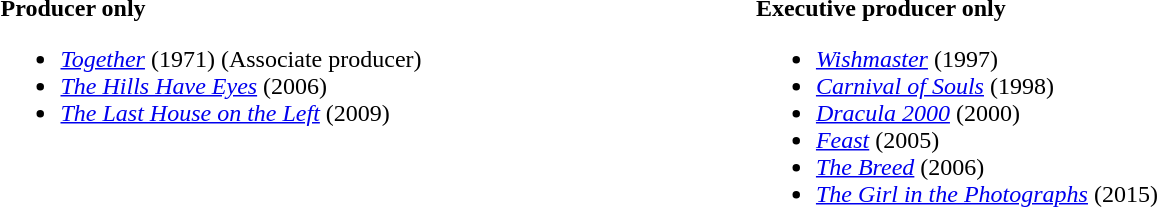<table style="width:100%;">
<tr style="vertical-align:top;">
<td style="width:40%;"><br><strong>Producer only</strong><ul><li><em><a href='#'>Together</a></em> (1971) (Associate producer)</li><li><em><a href='#'>The Hills Have Eyes</a></em> (2006)</li><li><em><a href='#'>The Last House on the Left</a></em> (2009)</li></ul></td>
<td style="width:60%;"><br><strong>Executive producer only</strong><ul><li><em><a href='#'>Wishmaster</a></em> (1997)</li><li><em><a href='#'>Carnival of Souls</a></em> (1998)</li><li><em><a href='#'>Dracula 2000</a></em> (2000)</li><li><em><a href='#'>Feast</a></em> (2005)</li><li><em><a href='#'>The Breed</a></em> (2006)</li><li><em><a href='#'>The Girl in the Photographs</a></em> (2015)</li></ul></td>
<td style="width:50%;"></td>
</tr>
</table>
